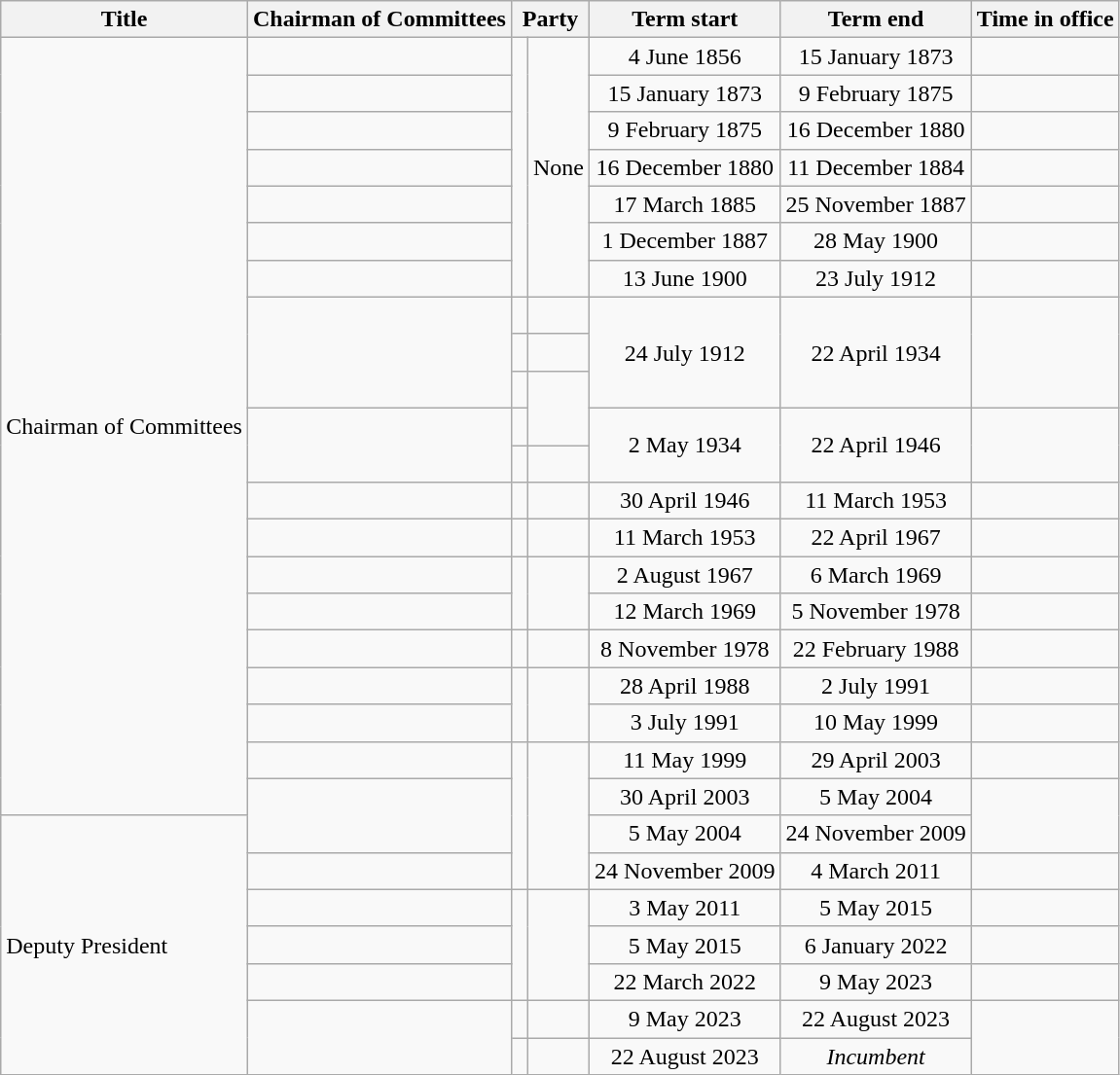<table class="wikitable sortable">
<tr>
<th>Title</th>
<th>Chairman of Committees</th>
<th colspan=2>Party</th>
<th>Term start</th>
<th>Term end</th>
<th>Time in office</th>
</tr>
<tr>
<td rowspan=21>Chairman of Committees</td>
<td></td>
<td rowspan=7></td>
<td rowspan=7>None</td>
<td align=center>4 June 1856</td>
<td align=center>15 January 1873</td>
<td align=right></td>
</tr>
<tr>
<td></td>
<td align=center>15 January 1873</td>
<td align=center>9 February 1875</td>
<td align=right></td>
</tr>
<tr>
<td></td>
<td align=center>9 February 1875</td>
<td align=center>16 December 1880</td>
<td align=right></td>
</tr>
<tr>
<td></td>
<td align=center>16 December 1880</td>
<td align=center>11 December 1884</td>
<td align=right></td>
</tr>
<tr>
<td></td>
<td align=center>17 March 1885</td>
<td align=center>25 November 1887</td>
<td align=right></td>
</tr>
<tr>
<td></td>
<td align=center>1 December 1887</td>
<td align=center>28 May 1900</td>
<td align=right></td>
</tr>
<tr>
<td></td>
<td align=center>13 June 1900</td>
<td align=center>23 July 1912</td>
<td align=right></td>
</tr>
<tr>
<td rowspan=3></td>
<td> </td>
<td></td>
<td rowspan=3 align=center>24 July 1912</td>
<td rowspan=3 align=center>22 April 1934</td>
<td rowspan=3 align=right><strong></strong></td>
</tr>
<tr>
<td> </td>
<td></td>
</tr>
<tr>
<td> </td>
<td rowspan=2></td>
</tr>
<tr>
<td rowspan=2></td>
<td> </td>
<td rowspan=2 align=center>2 May 1934</td>
<td rowspan=2 align=center>22 April 1946</td>
<td rowspan=2 align=right></td>
</tr>
<tr>
<td> </td>
<td></td>
</tr>
<tr>
<td></td>
<td> </td>
<td></td>
<td align=center>30 April 1946</td>
<td align=center>11 March 1953</td>
<td align=right></td>
</tr>
<tr>
<td></td>
<td> </td>
<td></td>
<td align=center>11 March 1953</td>
<td align=center>22 April 1967</td>
<td align=right></td>
</tr>
<tr>
<td></td>
<td rowspan=2 > </td>
<td rowspan=2></td>
<td align=center>2 August 1967</td>
<td align=center>6 March 1969</td>
<td align=right></td>
</tr>
<tr>
<td></td>
<td align=center>12 March 1969</td>
<td align=center>5 November 1978</td>
<td align=right></td>
</tr>
<tr>
<td></td>
<td> </td>
<td></td>
<td align=center>8 November 1978</td>
<td align=center>22 February 1988</td>
<td align=right></td>
</tr>
<tr>
<td></td>
<td rowspan=2 > </td>
<td rowspan=2></td>
<td align=center>28 April 1988</td>
<td align=center>2 July 1991</td>
<td align=right></td>
</tr>
<tr>
<td></td>
<td align=center>3 July 1991</td>
<td align=center>10 May 1999</td>
<td align=right></td>
</tr>
<tr>
<td></td>
<td rowspan=4 > </td>
<td rowspan=4></td>
<td align=center>11 May 1999</td>
<td align=center>29 April 2003</td>
<td align=right></td>
</tr>
<tr>
<td rowspan=2></td>
<td align=center>30 April 2003</td>
<td align=center>5 May 2004</td>
<td rowspan=2 align=right></td>
</tr>
<tr>
<td rowspan=7>Deputy President</td>
<td align=center>5 May 2004</td>
<td align=center>24 November 2009</td>
</tr>
<tr>
<td></td>
<td align=center>24 November 2009</td>
<td align=center>4 March 2011</td>
<td align=right></td>
</tr>
<tr>
<td></td>
<td rowspan=3 > </td>
<td rowspan=3></td>
<td align=center>3 May 2011</td>
<td align=center>5 May 2015</td>
<td align=right></td>
</tr>
<tr>
<td></td>
<td align=center>5 May 2015</td>
<td align=center>6 January 2022</td>
<td align=right></td>
</tr>
<tr>
<td></td>
<td align=center>22 March 2022</td>
<td align=center>9 May 2023</td>
<td align=right></td>
</tr>
<tr>
<td rowspan=2></td>
<td> </td>
<td></td>
<td align=center>9 May 2023</td>
<td align=center>22 August 2023</td>
<td rowspan=2 align=right></td>
</tr>
<tr>
<td> </td>
<td></td>
<td align=center>22 August 2023</td>
<td align=center><em>Incumbent</em></td>
</tr>
</table>
